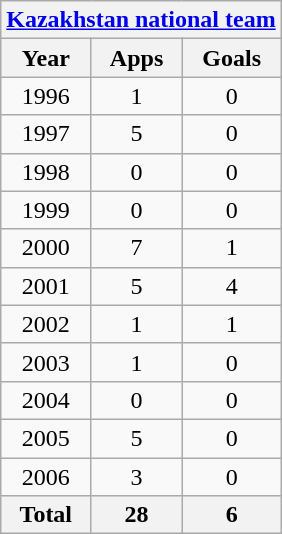<table class="wikitable" style="text-align:center">
<tr>
<th colspan=3><a href='#'>Kazakhstan national team</a></th>
</tr>
<tr>
<th>Year</th>
<th>Apps</th>
<th>Goals</th>
</tr>
<tr>
<td>1996</td>
<td>1</td>
<td>0</td>
</tr>
<tr>
<td>1997</td>
<td>5</td>
<td>0</td>
</tr>
<tr>
<td>1998</td>
<td>0</td>
<td>0</td>
</tr>
<tr>
<td>1999</td>
<td>0</td>
<td>0</td>
</tr>
<tr>
<td>2000</td>
<td>7</td>
<td>1</td>
</tr>
<tr>
<td>2001</td>
<td>5</td>
<td>4</td>
</tr>
<tr>
<td>2002</td>
<td>1</td>
<td>1</td>
</tr>
<tr>
<td>2003</td>
<td>1</td>
<td>0</td>
</tr>
<tr>
<td>2004</td>
<td>0</td>
<td>0</td>
</tr>
<tr>
<td>2005</td>
<td>5</td>
<td>0</td>
</tr>
<tr>
<td>2006</td>
<td>3</td>
<td>0</td>
</tr>
<tr>
<th>Total</th>
<th>28</th>
<th>6</th>
</tr>
</table>
